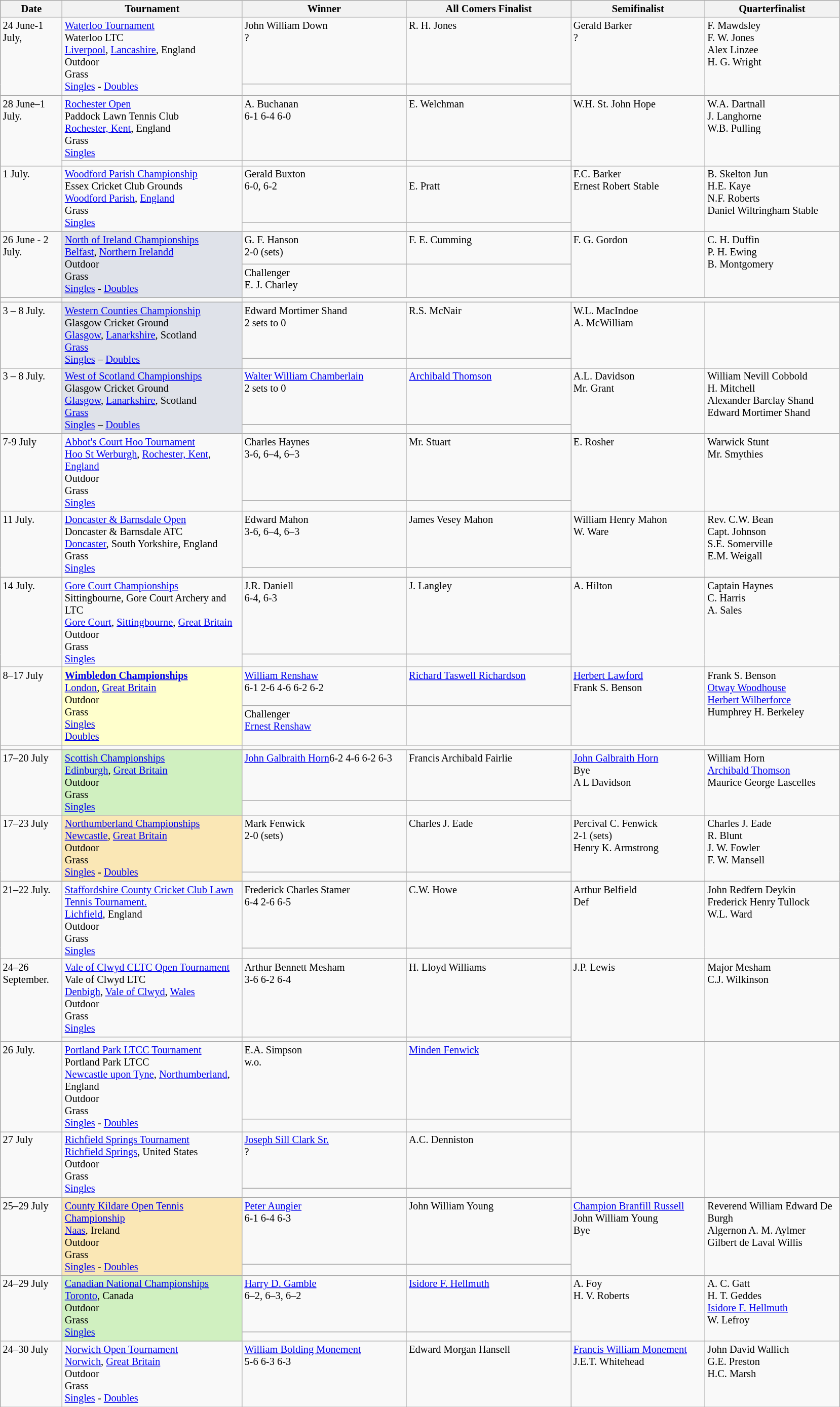<table class="wikitable" style="font-size:85%;">
<tr>
<th width="75">Date</th>
<th width="230">Tournament</th>
<th width="210">Winner</th>
<th width="210">All Comers Finalist</th>
<th width="170">Semifinalist</th>
<th width="170">Quarterfinalist</th>
</tr>
<tr valign=top>
<td rowspan=2>24 June-1 July,</td>
<td rowspan=2><a href='#'>Waterloo Tournament</a><br>Waterloo LTC<br><a href='#'>Liverpool</a>, <a href='#'>Lancashire</a>, England<br>Outdoor<br>Grass<br><a href='#'>Singles</a> - <a href='#'>Doubles</a></td>
<td> John William Down<br>?</td>
<td>  R. H. Jones</td>
<td rowspan=2>  Gerald Barker<br>?</td>
<td rowspan=2>  F. Mawdsley<br>  F. W. Jones<br>  Alex Linzee<br>  H. G. Wright<br></td>
</tr>
<tr valign=top>
<td></td>
<td></td>
</tr>
<tr valign=top>
<td rowspan=2>28 June–1 July.</td>
<td><a href='#'>Rochester Open</a><br>Paddock Lawn Tennis Club<br><a href='#'>Rochester, Kent</a>, England<br>Grass<br><a href='#'>Singles</a></td>
<td>  A. Buchanan<br> 6-1 6-4 6-0</td>
<td>  E. Welchman</td>
<td rowspan=2>  W.H. St. John Hope <br></td>
<td rowspan=2>  W.A. Dartnall <br>  J. Langhorne <br>  W.B. Pulling</td>
</tr>
<tr valign=top>
<td></td>
<td></td>
</tr>
<tr valign=top>
<td rowspan=2>1 July.</td>
<td rowspan=2><a href='#'>Woodford Parish Championship</a><br>Essex Cricket Club Grounds<br><a href='#'>Woodford Parish</a>, <a href='#'>England</a><br>Grass<br><a href='#'>Singles</a></td>
<td> Gerald Buxton<br>6-0, 6-2</td>
<td><br>E. Pratt</td>
<td rowspan=2> F.C. Barker<br> Ernest Robert Stable</td>
<td rowspan=2> B. Skelton Jun<br> H.E. Kaye<br> N.F. Roberts<br> Daniel Wiltringham Stable</td>
</tr>
<tr valign=top>
<td></td>
<td></td>
</tr>
<tr valign=top>
<td rowspan=2>26 June - 2 July.</td>
<td style="background:#dfe2e9" rowspan=2><a href='#'>North of Ireland Championships</a>  <br><a href='#'>Belfast</a>, <a href='#'>Northern Irelandd</a><br>Outdoor<br>Grass<br><a href='#'>Singles</a> - <a href='#'>Doubles</a></td>
<td>  G. F. Hanson <br>2-0 (sets)</td>
<td> F. E. Cumming <br></td>
<td rowspan=2> F. G. Gordon<br></td>
<td rowspan=2> C. H. Duffin<br> P. H. Ewing <br>  B. Montgomery</td>
</tr>
<tr valign=top>
<td>Challenger<br> E. J. Charley <br></td>
<td></td>
</tr>
<tr valign=top>
<td></td>
<td></td>
</tr>
<tr valign=top>
<td rowspan=2>3 – 8 July.</td>
<td style="background:#dfe2e9" rowspan=2><a href='#'>Western Counties Championship</a><br>Glasgow Cricket Ground<br><a href='#'>Glasgow</a>, <a href='#'>Lanarkshire</a>, Scotland<br><a href='#'>Grass</a><br><a href='#'>Singles</a> – <a href='#'>Doubles</a></td>
<td> Edward Mortimer Shand<br> 2 sets to 0</td>
<td> R.S. McNair</td>
<td rowspan=2> W.L. MacIndoe<br> A. McWilliam</td>
<td rowspan=2></td>
</tr>
<tr valign=top>
<td></td>
<td></td>
</tr>
<tr valign=top>
<td rowspan=2>3 – 8 July.</td>
<td style="background:#dfe2e9" rowspan=2><a href='#'>West of Scotland Championships</a><br>Glasgow Cricket Ground<br><a href='#'>Glasgow</a>, <a href='#'>Lanarkshire</a>, Scotland<br><a href='#'>Grass</a><br><a href='#'>Singles</a> – <a href='#'>Doubles</a></td>
<td> <a href='#'>Walter William Chamberlain</a><br> 2 sets to 0</td>
<td> <a href='#'>Archibald Thomson</a></td>
<td rowspan=2> A.L. Davidson  <br> Mr. Grant</td>
<td rowspan=2> William Nevill Cobbold <br> H. Mitchell   <br> Alexander Barclay Shand  <br> Edward Mortimer Shand</td>
</tr>
<tr valign=top>
<td></td>
<td></td>
</tr>
<tr valign=top>
<td rowspan=2>7-9 July</td>
<td rowspan=2><a href='#'>Abbot's Court Hoo Tournament</a> <br><a href='#'>Hoo St Werburgh</a>, <a href='#'>Rochester, Kent</a>, <a href='#'>England</a><br>Outdoor<br>Grass<br><a href='#'>Singles</a></td>
<td> Charles Haynes<br>3-6, 6–4, 6–3</td>
<td> Mr. Stuart</td>
<td rowspan=2> E. Rosher</td>
<td rowspan=2> Warwick Stunt <br>  Mr. Smythies</td>
</tr>
<tr valign=top>
<td></td>
<td></td>
</tr>
<tr valign=top>
<td rowspan=2>11 July.</td>
<td rowspan=2><a href='#'>Doncaster & Barnsdale Open</a> <br>Doncaster & Barnsdale ATC <br><a href='#'>Doncaster</a>, South Yorkshire, England<br>Grass<br><a href='#'>Singles</a></td>
<td> Edward Mahon<br>3-6, 6–4, 6–3</td>
<td> James Vesey Mahon</td>
<td rowspan=2> William Henry Mahon <br> W. Ware</td>
<td rowspan=2> Rev. C.W. Bean<br>  Capt. Johnson<br> S.E. Somerville<br> E.M. Weigall</td>
</tr>
<tr valign=top>
<td></td>
<td></td>
</tr>
<tr valign=top>
<td rowspan=2>14 July.</td>
<td rowspan=2><a href='#'>Gore Court Championships</a> <br>Sittingbourne, Gore Court Archery and LTC<br><a href='#'>Gore Court</a>, <a href='#'>Sittingbourne</a>, <a href='#'>Great Britain</a><br>Outdoor<br>Grass<br><a href='#'>Singles</a></td>
<td> J.R. Daniell<br>6-4, 6-3</td>
<td>  J. Langley</td>
<td rowspan=2> A. Hilton <br></td>
<td rowspan=2> Captain Haynes<br> C. Harris<br> A. Sales</td>
</tr>
<tr valign=top>
<td></td>
<td></td>
</tr>
<tr valign=top>
<td rowspan=2>8–17 July</td>
<td style="background:#ffc;" rowspan=2><strong><a href='#'>Wimbledon Championships</a></strong><br>  <a href='#'>London</a>, <a href='#'>Great Britain</a><br>Outdoor<br>Grass<br><a href='#'>Singles</a><br><a href='#'>Doubles</a></td>
<td> <a href='#'>William Renshaw</a><br>6-1 2-6 4-6 6-2 6-2</td>
<td> <a href='#'>Richard Taswell Richardson</a><br></td>
<td rowspan=2> <a href='#'>Herbert Lawford</a><br> Frank S. Benson</td>
<td rowspan=2> Frank S. Benson<br> <a href='#'>Otway Woodhouse</a><br> <a href='#'>Herbert Wilberforce</a><br> Humphrey H. Berkeley</td>
</tr>
<tr valign=top>
<td>Challenger<br> <a href='#'>Ernest Renshaw</a> <br></td>
<td></td>
</tr>
<tr valign=top>
<td></td>
<td></td>
</tr>
<tr valign=top>
<td rowspan=2>17–20 July</td>
<td style="background:#d0f0c0" rowspan=2><a href='#'>Scottish Championships</a><br> <a href='#'>Edinburgh</a>, <a href='#'>Great Britain</a> <br>Outdoor<br>Grass<br><a href='#'>Singles</a></td>
<td> <a href='#'>John Galbraith Horn</a>6-2 4-6 6-2 6-3</td>
<td> Francis Archibald Fairlie</td>
<td rowspan=2> <a href='#'>John Galbraith Horn</a><br> Bye <br>  A L Davidson</td>
<td rowspan=2> William Horn <br> <a href='#'>Archibald Thomson</a> <br> Maurice George Lascelles</td>
</tr>
<tr valign=top>
<td></td>
<td></td>
</tr>
<tr valign=top>
<td rowspan=2>17–23 July</td>
<td style="background:#fae7b5"  rowspan=2><a href='#'>Northumberland Championships</a><br> <a href='#'>Newcastle</a>, <a href='#'>Great Britain</a><br>Outdoor<br>Grass<br><a href='#'>Singles</a> - <a href='#'>Doubles</a></td>
<td> Mark Fenwick<br>2-0 (sets)</td>
<td>  Charles J. Eade <br></td>
<td rowspan=2> Percival C. Fenwick<br>2-1 (sets)<br>  Henry K. Armstrong</td>
<td rowspan=2>  Charles J. Eade <br> R. Blunt<br> J. W. Fowler<br> F. W. Mansell</td>
</tr>
<tr valign=top>
<td></td>
<td></td>
</tr>
<tr valign=top>
<td rowspan=2>21–22 July.</td>
<td rowspan=2><a href='#'>Staffordshire County Cricket Club Lawn Tennis Tournament.</a><br><a href='#'>Lichfield</a>, England<br>Outdoor<br>Grass <br><a href='#'>Singles</a></td>
<td> Frederick Charles Stamer<br>6-4 2-6 6-5</td>
<td> C.W. Howe</td>
<td rowspan=2> Arthur Belfield <br> Def</td>
<td rowspan=2> John Redfern Deykin <br> Frederick Henry Tullock <br> W.L. Ward<br></td>
</tr>
<tr valign=top>
<td></td>
<td></td>
</tr>
<tr valign=top>
<td rowspan=2>24–26 September.</td>
<td><a href='#'>Vale of Clwyd CLTC Open Tournament</a><br>Vale of Clwyd LTC<br><a href='#'>Denbigh</a>, <a href='#'>Vale of Clwyd</a>, <a href='#'>Wales</a><br>Outdoor<br>Grass<br><a href='#'>Singles</a></td>
<td> Arthur Bennett Mesham<br>3-6 6-2 6-4</td>
<td> H. Lloyd Williams</td>
<td rowspan=2> J.P. Lewis<br></td>
<td rowspan=2> Major Mesham<br> C.J. Wilkinson</td>
</tr>
<tr valign=top>
<td></td>
<td></td>
</tr>
<tr valign=top>
<td rowspan=2>26 July.</td>
<td rowspan=2><a href='#'>Portland Park LTCC Tournament</a><br>Portland Park LTCC<br><a href='#'>Newcastle upon Tyne</a>, <a href='#'>Northumberland</a>, England<br>Outdoor<br>Grass<br><a href='#'>Singles</a> - <a href='#'>Doubles</a></td>
<td> E.A. Simpson <br>w.o.</td>
<td>  <a href='#'>Minden Fenwick</a></td>
<td rowspan=2></td>
<td rowspan=2></td>
</tr>
<tr valign=top>
<td></td>
<td></td>
</tr>
<tr valign=top>
<td rowspan=2>27 July</td>
<td rowspan=2><a href='#'>Richfield Springs Tournament</a> <br> <a href='#'>Richfield Springs</a>, United States<br>Outdoor<br>Grass<br><a href='#'>Singles</a></td>
<td> <a href='#'>Joseph Sill Clark Sr.</a><br>?</td>
<td> A.C. Denniston</td>
<td rowspan=2></td>
<td rowspan=2></td>
</tr>
<tr valign=top>
<td></td>
<td></td>
</tr>
<tr valign=top>
<td rowspan=2>25–29 July</td>
<td style="background:#fae7b5"  rowspan=2><a href='#'>County Kildare Open Tennis Championship</a><br> <a href='#'>Naas</a>, Ireland<br>Outdoor<br>Grass<br><a href='#'>Singles</a> - <a href='#'>Doubles</a></td>
<td> <a href='#'>Peter Aungier</a><br>6-1 6-4 6-3</td>
<td>  John William Young</td>
<td rowspan=2> <a href='#'>Champion Branfill Russell</a><br>  John William Young<br>Bye</td>
<td rowspan=2> Reverend William Edward De Burgh<br> Algernon A. M. Aylmer<br> Gilbert de Laval Willis</td>
</tr>
<tr valign=top>
<td></td>
<td></td>
</tr>
<tr valign=top>
<td rowspan=2>24–29 July</td>
<td style="background:#d0f0c0" rowspan=2><a href='#'>Canadian National Championships</a><br> <a href='#'>Toronto</a>, Canada<br>Outdoor<br>Grass<br><a href='#'>Singles</a></td>
<td> <a href='#'>Harry D. Gamble</a> <br>6–2, 6–3, 6–2</td>
<td>  <a href='#'>Isidore F. Hellmuth</a> <br></td>
<td rowspan=2> A. Foy <br> H. V. Roberts</td>
<td rowspan=2> A. C. Gatt <br> H. T. Geddes <br> <a href='#'>Isidore F. Hellmuth</a><br> W. Lefroy</td>
</tr>
<tr valign=top>
<td></td>
<td></td>
</tr>
<tr valign=top>
<td rowspan=2>24–30 July</td>
<td rowspan=2><a href='#'>Norwich Open Tournament</a> <br> <a href='#'>Norwich</a>, <a href='#'>Great Britain</a><br>Outdoor<br>Grass<br><a href='#'>Singles</a> - <a href='#'>Doubles</a></td>
<td> <a href='#'>William Bolding Monement</a><br>5-6 6-3 6-3</td>
<td> Edward Morgan Hansell</td>
<td rowspan=2> <a href='#'>Francis William Monement</a> <br> J.E.T. Whitehead</td>
<td rowspan=2> John David Wallich <br> G.E. Preston<br> H.C. Marsh</td>
</tr>
</table>
